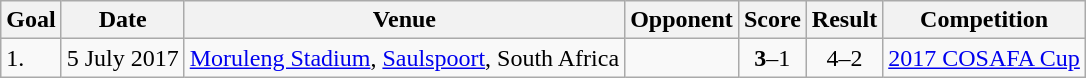<table class="wikitable plainrowheaders sortable">
<tr>
<th>Goal</th>
<th>Date</th>
<th>Venue</th>
<th>Opponent</th>
<th>Score</th>
<th>Result</th>
<th>Competition</th>
</tr>
<tr>
<td>1.</td>
<td>5 July 2017</td>
<td><a href='#'>Moruleng Stadium</a>, <a href='#'>Saulspoort</a>, South Africa</td>
<td></td>
<td align=center><strong>3</strong>–1</td>
<td align=center>4–2</td>
<td><a href='#'>2017 COSAFA Cup</a></td>
</tr>
</table>
